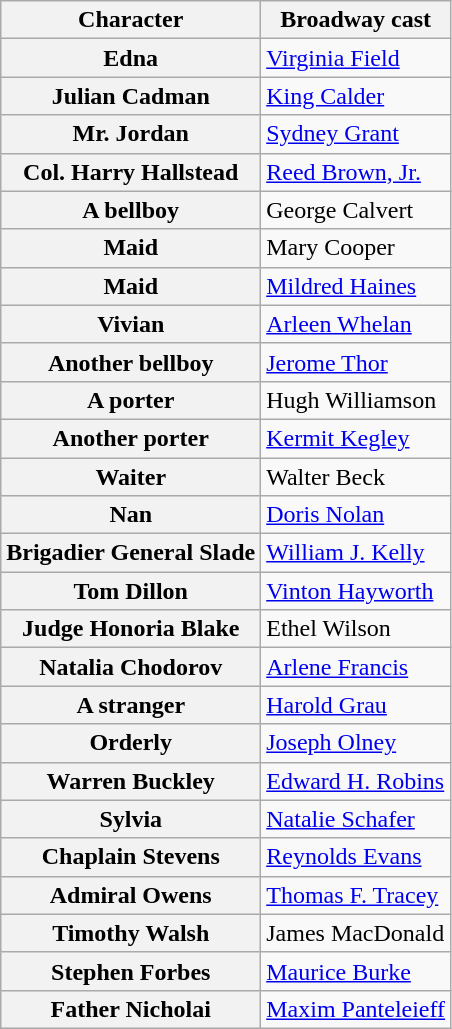<table class="wikitable plainrowheaders">
<tr>
<th scope="col">Character</th>
<th scope="col">Broadway cast</th>
</tr>
<tr>
<th scope="row">Edna</th>
<td><a href='#'>Virginia Field</a></td>
</tr>
<tr>
<th scope="row">Julian Cadman</th>
<td><a href='#'>King Calder</a></td>
</tr>
<tr>
<th scope="row">Mr. Jordan</th>
<td><a href='#'>Sydney Grant</a></td>
</tr>
<tr>
<th scope="row">Col. Harry Hallstead</th>
<td><a href='#'>Reed Brown, Jr.</a></td>
</tr>
<tr>
<th scope="row">A bellboy</th>
<td>George Calvert</td>
</tr>
<tr>
<th scope="row">Maid</th>
<td>Mary Cooper</td>
</tr>
<tr>
<th scope="row">Maid</th>
<td><a href='#'>Mildred Haines</a></td>
</tr>
<tr>
<th scope="row">Vivian</th>
<td><a href='#'>Arleen Whelan</a></td>
</tr>
<tr>
<th scope="row">Another bellboy</th>
<td><a href='#'>Jerome Thor</a></td>
</tr>
<tr>
<th scope="row">A porter</th>
<td>Hugh Williamson</td>
</tr>
<tr>
<th scope="row">Another porter</th>
<td><a href='#'>Kermit Kegley</a></td>
</tr>
<tr>
<th scope="row">Waiter</th>
<td>Walter Beck</td>
</tr>
<tr>
<th scope="row">Nan</th>
<td><a href='#'>Doris Nolan</a></td>
</tr>
<tr>
<th scope="row">Brigadier General Slade</th>
<td><a href='#'>William J. Kelly</a></td>
</tr>
<tr>
<th scope="row">Tom Dillon</th>
<td><a href='#'>Vinton Hayworth</a></td>
</tr>
<tr>
<th scope="row">Judge Honoria Blake</th>
<td>Ethel Wilson</td>
</tr>
<tr>
<th scope="row">Natalia Chodorov</th>
<td><a href='#'>Arlene Francis</a></td>
</tr>
<tr>
<th scope="row">A stranger</th>
<td><a href='#'>Harold Grau</a></td>
</tr>
<tr>
<th scope="row">Orderly</th>
<td><a href='#'>Joseph Olney</a></td>
</tr>
<tr>
<th scope="row">Warren Buckley</th>
<td><a href='#'>Edward H. Robins</a></td>
</tr>
<tr>
<th scope="row">Sylvia</th>
<td><a href='#'>Natalie Schafer</a></td>
</tr>
<tr>
<th scope="row">Chaplain Stevens</th>
<td><a href='#'>Reynolds Evans</a></td>
</tr>
<tr>
<th scope="row">Admiral Owens</th>
<td><a href='#'>Thomas F. Tracey</a></td>
</tr>
<tr>
<th scope="row">Timothy Walsh</th>
<td>James MacDonald</td>
</tr>
<tr>
<th scope="row">Stephen Forbes</th>
<td><a href='#'>Maurice Burke</a></td>
</tr>
<tr>
<th scope="row">Father Nicholai</th>
<td><a href='#'>Maxim Panteleieff</a></td>
</tr>
</table>
